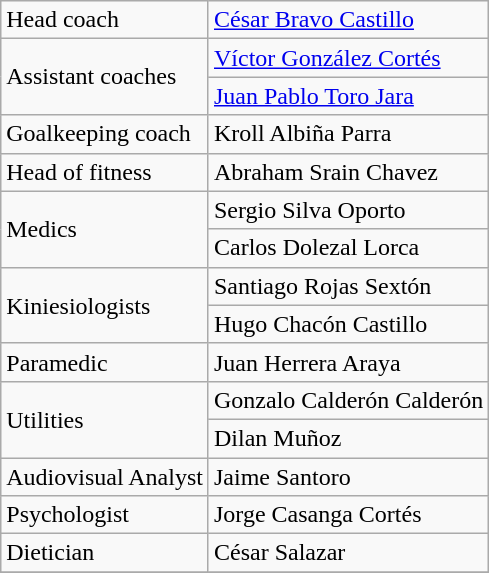<table class="wikitable">
<tr>
<td>Head coach</td>
<td> <a href='#'>César Bravo Castillo</a></td>
</tr>
<tr>
<td rowspan=2>Assistant coaches</td>
<td> <a href='#'>Víctor González Cortés</a></td>
</tr>
<tr>
<td> <a href='#'>Juan Pablo Toro Jara</a></td>
</tr>
<tr>
<td>Goalkeeping coach</td>
<td> Kroll Albiña Parra</td>
</tr>
<tr>
<td>Head of fitness</td>
<td> Abraham Srain Chavez</td>
</tr>
<tr>
<td rowspan=2>Medics</td>
<td> Sergio Silva Oporto</td>
</tr>
<tr>
<td> Carlos Dolezal Lorca</td>
</tr>
<tr>
<td rowspan=2>Kiniesiologists</td>
<td>  Santiago Rojas Sextón</td>
</tr>
<tr>
<td> Hugo Chacón Castillo</td>
</tr>
<tr>
<td>Paramedic</td>
<td> Juan Herrera Araya</td>
</tr>
<tr>
<td rowspan=2>Utilities</td>
<td> Gonzalo Calderón Calderón</td>
</tr>
<tr>
<td> Dilan Muñoz</td>
</tr>
<tr>
<td>Audiovisual Analyst</td>
<td> Jaime Santoro</td>
</tr>
<tr>
<td>Psychologist</td>
<td> Jorge Casanga Cortés</td>
</tr>
<tr>
<td>Dietician</td>
<td> César Salazar</td>
</tr>
<tr>
</tr>
</table>
